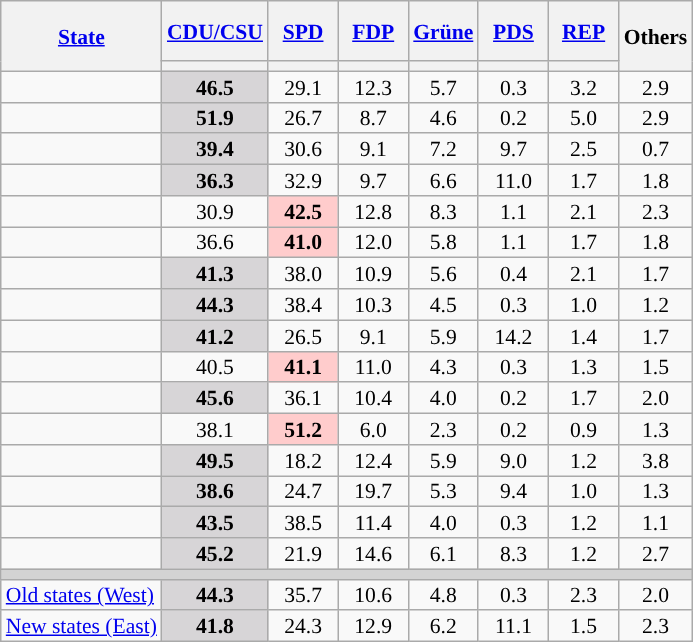<table class="wikitable sortable" style="text-align: center; font-size: 90%; line-height: 14px;">
<tr style="height: 40px;">
<th rowspan="2"><a href='#'>State</a></th>
<th style="width: 40px;"><a href='#'>CDU/CSU</a></th>
<th style="width: 40px;"><a href='#'>SPD</a></th>
<th style="width: 40px;"><a href='#'>FDP</a></th>
<th style="width: 40px;"><a href='#'>Grüne</a></th>
<th style="width: 40px;"><a href='#'>PDS</a></th>
<th style="width: 40px;"><a href='#'>REP</a></th>
<th class="unsortable" style="width: 40px;" rowspan="2">Others</th>
</tr>
<tr>
<th style="background:"></th>
<th style="background:"></th>
<th style="background:"></th>
<th style="background:"></th>
<th style="background:"></th>
<th style="background:"></th>
</tr>
<tr>
<td style="text-align: left;"></td>
<td style="background: #D7D5D7;"><strong>46.5</strong></td>
<td>29.1</td>
<td>12.3</td>
<td>5.7</td>
<td>0.3</td>
<td>3.2</td>
<td>2.9</td>
</tr>
<tr>
<td style="text-align: left;"></td>
<td style="background: #D7D5D7;"><strong>51.9</strong></td>
<td>26.7</td>
<td>8.7</td>
<td>4.6</td>
<td>0.2</td>
<td>5.0</td>
<td>2.9</td>
</tr>
<tr>
<td style="text-align: left;"></td>
<td style="background: #D7D5D7;"><strong>39.4</strong></td>
<td>30.6</td>
<td>9.1</td>
<td>7.2</td>
<td>9.7</td>
<td>2.5</td>
<td>0.7</td>
</tr>
<tr>
<td style="text-align: left;"></td>
<td style="background: #D7D5D7;"><strong>36.3</strong></td>
<td>32.9</td>
<td>9.7</td>
<td>6.6</td>
<td>11.0</td>
<td>1.7</td>
<td>1.8</td>
</tr>
<tr>
<td style="text-align: left;"></td>
<td>30.9</td>
<td style="background: #FFCCCC;"><strong>42.5</strong></td>
<td>12.8</td>
<td>8.3</td>
<td>1.1</td>
<td>2.1</td>
<td>2.3</td>
</tr>
<tr>
<td style="text-align: left;"></td>
<td>36.6</td>
<td style="background: #FFCCCC;"><strong>41.0</strong></td>
<td>12.0</td>
<td>5.8</td>
<td>1.1</td>
<td>1.7</td>
<td>1.8</td>
</tr>
<tr>
<td style="text-align: left;"></td>
<td style="background: #D7D5D7;"><strong>41.3</strong></td>
<td>38.0</td>
<td>10.9</td>
<td>5.6</td>
<td>0.4</td>
<td>2.1</td>
<td>1.7</td>
</tr>
<tr>
<td style="text-align: left;"></td>
<td style="background: #D7D5D7;"><strong>44.3</strong></td>
<td>38.4</td>
<td>10.3</td>
<td>4.5</td>
<td>0.3</td>
<td>1.0</td>
<td>1.2</td>
</tr>
<tr>
<td style="text-align: left;"></td>
<td style="background: #D7D5D7;"><strong>41.2</strong></td>
<td>26.5</td>
<td>9.1</td>
<td>5.9</td>
<td>14.2</td>
<td>1.4</td>
<td>1.7</td>
</tr>
<tr>
<td style="text-align: left;"></td>
<td>40.5</td>
<td style="background: #FFCCCC;"><strong>41.1</strong></td>
<td>11.0</td>
<td>4.3</td>
<td>0.3</td>
<td>1.3</td>
<td>1.5</td>
</tr>
<tr>
<td style="text-align: left;"></td>
<td style="background: #D7D5D7;"><strong>45.6</strong></td>
<td>36.1</td>
<td>10.4</td>
<td>4.0</td>
<td>0.2</td>
<td>1.7</td>
<td>2.0</td>
</tr>
<tr>
<td style="text-align: left;"></td>
<td>38.1</td>
<td style="background: #FFCCCC;"><strong>51.2</strong></td>
<td>6.0</td>
<td>2.3</td>
<td>0.2</td>
<td>0.9</td>
<td>1.3</td>
</tr>
<tr>
<td style="text-align: left;"></td>
<td style="background: #D7D5D7;"><strong>49.5</strong></td>
<td>18.2</td>
<td>12.4</td>
<td>5.9</td>
<td>9.0</td>
<td>1.2</td>
<td>3.8</td>
</tr>
<tr>
<td style="text-align: left;"></td>
<td style="background: #D7D5D7;"><strong>38.6</strong></td>
<td>24.7</td>
<td>19.7</td>
<td>5.3</td>
<td>9.4</td>
<td>1.0</td>
<td>1.3</td>
</tr>
<tr>
<td style="text-align: left;"></td>
<td style="background: #D7D5D7;"><strong>43.5</strong></td>
<td>38.5</td>
<td>11.4</td>
<td>4.0</td>
<td>0.3</td>
<td>1.2</td>
<td>1.1</td>
</tr>
<tr>
<td style="text-align: left;"></td>
<td style="background: #D7D5D7;"><strong>45.2</strong></td>
<td>21.9</td>
<td>14.6</td>
<td>6.1</td>
<td>8.3</td>
<td>1.2</td>
<td>2.7</td>
</tr>
<tr>
<td colspan="8" bgcolor="#D3D3D3"></td>
</tr>
<tr>
<td style="text-align: left;"><a href='#'>Old states (West)</a></td>
<td style="background: #D7D5D7;"><strong>44.3</strong></td>
<td>35.7</td>
<td>10.6</td>
<td>4.8</td>
<td>0.3</td>
<td>2.3</td>
<td>2.0</td>
</tr>
<tr>
<td style="text-align: left;"><a href='#'>New states (East)</a></td>
<td style="background: #D7D5D7;"><strong>41.8</strong></td>
<td>24.3</td>
<td>12.9</td>
<td>6.2</td>
<td>11.1</td>
<td>1.5</td>
<td>2.3</td>
</tr>
</table>
